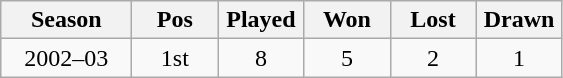<table class="wikitable" style="text-align:center">
<tr>
<th width="80">Season</th>
<th width="50">Pos</th>
<th width="50">Played</th>
<th width="50">Won</th>
<th width="50">Lost</th>
<th width="50">Drawn</th>
</tr>
<tr>
<td>2002–03</td>
<td>1st</td>
<td>8</td>
<td>5</td>
<td>2</td>
<td>1</td>
</tr>
</table>
